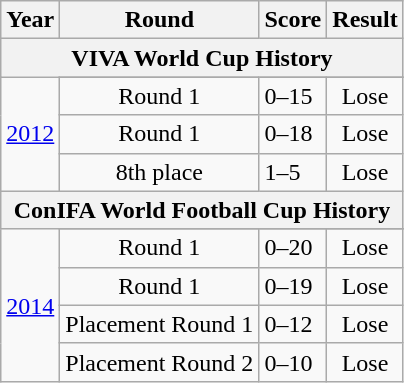<table class="wikitable" style="text-align: center;">
<tr>
<th>Year</th>
<th>Round</th>
<th>Score</th>
<th>Result</th>
</tr>
<tr>
<th colspan=4>VIVA World Cup History</th>
</tr>
<tr>
<td rowspan=4><a href='#'>2012</a></td>
</tr>
<tr>
<td>Round 1</td>
<td align="left"> 0–15 </td>
<td>Lose</td>
</tr>
<tr>
<td>Round 1</td>
<td align="left"> 0–18 </td>
<td>Lose</td>
</tr>
<tr>
<td>8th place</td>
<td align="left"> 1–5 </td>
<td>Lose</td>
</tr>
<tr>
<th colspan=4>ConIFA World Football Cup History</th>
</tr>
<tr>
<td rowspan=5><a href='#'>2014</a></td>
</tr>
<tr>
<td>Round 1</td>
<td align="left"> 0–20 </td>
<td>Lose</td>
</tr>
<tr>
<td>Round 1</td>
<td align="left"> 0–19 </td>
<td>Lose</td>
</tr>
<tr>
<td>Placement Round 1</td>
<td align="left"> 0–12 </td>
<td>Lose</td>
</tr>
<tr>
<td>Placement Round 2</td>
<td align="left"> 0–10 </td>
<td>Lose</td>
</tr>
</table>
